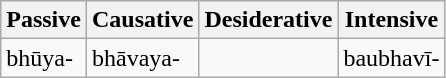<table class="wikitable">
<tr>
<th>Passive</th>
<th>Causative</th>
<th>Desiderative</th>
<th>Intensive</th>
</tr>
<tr>
<td>bhūya-</td>
<td>bhāvaya-</td>
<td></td>
<td>baubhavī-</td>
</tr>
</table>
